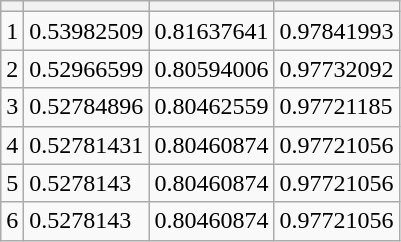<table class="wikitable">
<tr>
<th></th>
<th></th>
<th></th>
<th></th>
</tr>
<tr>
<td>1</td>
<td>0.53982509</td>
<td>0.81637641</td>
<td>0.97841993</td>
</tr>
<tr>
<td>2</td>
<td>0.52966599</td>
<td>0.80594006</td>
<td>0.97732092</td>
</tr>
<tr>
<td>3</td>
<td>0.52784896</td>
<td>0.80462559</td>
<td>0.97721185</td>
</tr>
<tr>
<td>4</td>
<td>0.52781431</td>
<td>0.80460874</td>
<td>0.97721056</td>
</tr>
<tr>
<td>5</td>
<td>0.5278143</td>
<td>0.80460874</td>
<td>0.97721056</td>
</tr>
<tr>
<td>6</td>
<td>0.5278143</td>
<td>0.80460874</td>
<td>0.97721056</td>
</tr>
</table>
